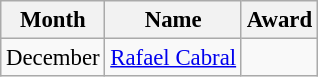<table class="wikitable"  class= border="1px #aaa solid" style="text-align:center; font-size:95%">
<tr>
<th>Month</th>
<th>Name</th>
<th>Award</th>
</tr>
<tr>
<td>December</td>
<td><a href='#'>Rafael Cabral</a></td>
<td></td>
</tr>
</table>
